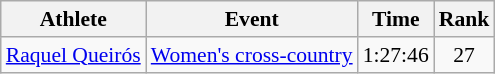<table class=wikitable style=font-size:90%;text-align:center>
<tr>
<th>Athlete</th>
<th>Event</th>
<th>Time</th>
<th>Rank</th>
</tr>
<tr>
<td align=left><a href='#'>Raquel Queirós</a></td>
<td align=left><a href='#'>Women's cross-country</a></td>
<td>1:27:46</td>
<td>27</td>
</tr>
</table>
